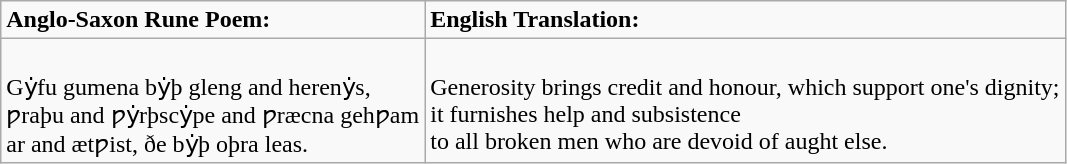<table class="wikitable">
<tr>
<td><strong>Anglo-Saxon Rune Poem:</strong></td>
<td><strong>English Translation:</strong></td>
</tr>
<tr>
<td><br> Gẏfu gumena bẏþ gleng and herenẏs,
<br>ƿraþu and ƿẏrþscẏpe and ƿræcna gehƿam
<br>ar and ætƿist, ðe bẏþ oþra leas.</td>
<td><br>Generosity brings credit and honour, which support one's dignity;
<br>it furnishes help and subsistence
<br>to all broken men who are devoid of aught else.</td>
</tr>
</table>
